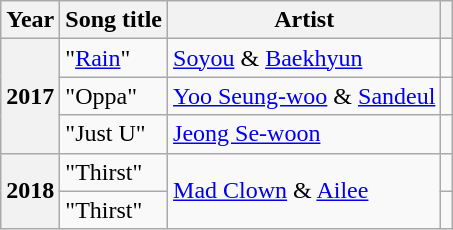<table class="wikitable plainrowheaders sortable">
<tr>
<th scope="col">Year</th>
<th scope="col">Song title</th>
<th scope="col">Artist</th>
<th scope="col" class="unsortable"></th>
</tr>
<tr>
<th scope="row"  rowspan="3">2017</th>
<td>"<a href='#'>Rain</a>"</td>
<td><a href='#'>Soyou</a> & <a href='#'>Baekhyun</a></td>
<td style="text-align:center"></td>
</tr>
<tr>
<td>"Oppa"</td>
<td><a href='#'>Yoo Seung-woo</a> & <a href='#'>Sandeul</a></td>
<td style="text-align:center"></td>
</tr>
<tr>
<td>"Just U"</td>
<td><a href='#'>Jeong Se-woon</a> </td>
<td style="text-align:center"></td>
</tr>
<tr>
<th scope="row"  rowspan="2">2018</th>
<td>"Thirst"</td>
<td rowspan="2"><a href='#'>Mad Clown</a> & <a href='#'>Ailee</a></td>
<td style="text-align:center"></td>
</tr>
<tr>
<td>"Thirst" </td>
<td style="text-align:center"></td>
</tr>
</table>
